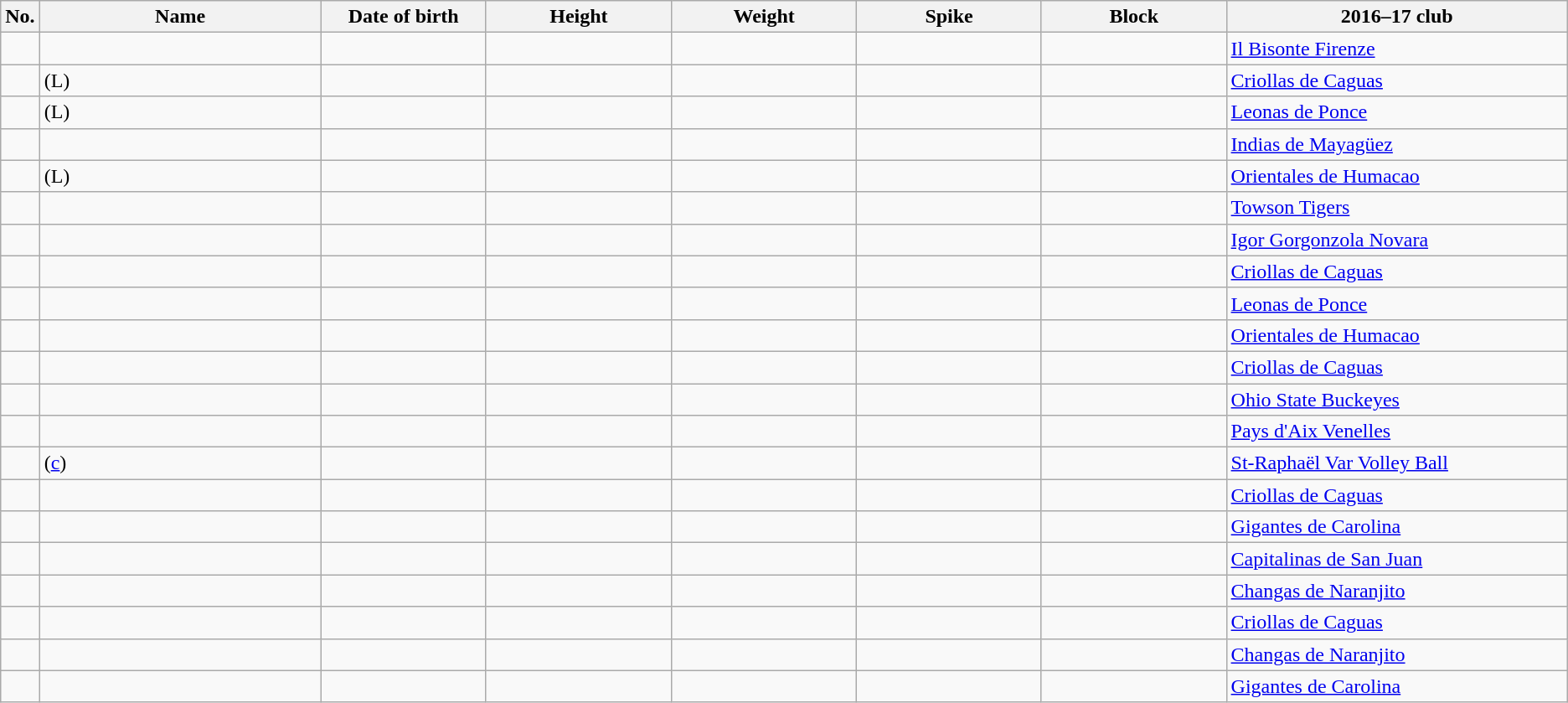<table class="wikitable sortable" style="font-size:100%; text-align:center;">
<tr>
<th>No.</th>
<th style="width:14em">Name</th>
<th style="width:8em">Date of birth</th>
<th style="width:9em">Height</th>
<th style="width:9em">Weight</th>
<th style="width:9em">Spike</th>
<th style="width:9em">Block</th>
<th style="width:17em">2016–17 club</th>
</tr>
<tr>
<td></td>
<td align=left></td>
<td align=right></td>
<td></td>
<td></td>
<td></td>
<td></td>
<td align=left> <a href='#'>Il Bisonte Firenze</a></td>
</tr>
<tr>
<td></td>
<td align=left> (L)</td>
<td align=right></td>
<td></td>
<td></td>
<td></td>
<td></td>
<td align=left> <a href='#'>Criollas de Caguas</a></td>
</tr>
<tr>
<td></td>
<td align=left> (L)</td>
<td align=right></td>
<td></td>
<td></td>
<td></td>
<td></td>
<td align=left> <a href='#'>Leonas de Ponce</a></td>
</tr>
<tr>
<td></td>
<td align=left></td>
<td align=right></td>
<td></td>
<td></td>
<td></td>
<td></td>
<td align=left> <a href='#'>Indias de Mayagüez</a></td>
</tr>
<tr>
<td></td>
<td align=left> (L)</td>
<td align=right></td>
<td></td>
<td></td>
<td></td>
<td></td>
<td align=left> <a href='#'>Orientales de Humacao</a></td>
</tr>
<tr>
<td></td>
<td align=left></td>
<td align=right></td>
<td></td>
<td></td>
<td></td>
<td></td>
<td align=left> <a href='#'>Towson Tigers</a></td>
</tr>
<tr>
<td></td>
<td align=left></td>
<td align=right></td>
<td></td>
<td></td>
<td></td>
<td></td>
<td align=left> <a href='#'>Igor Gorgonzola Novara</a></td>
</tr>
<tr>
<td></td>
<td align=left></td>
<td align=right></td>
<td></td>
<td></td>
<td></td>
<td></td>
<td align=left> <a href='#'>Criollas de Caguas</a></td>
</tr>
<tr>
<td></td>
<td align=left></td>
<td align=right></td>
<td></td>
<td></td>
<td></td>
<td></td>
<td align=left> <a href='#'>Leonas de Ponce</a></td>
</tr>
<tr>
<td></td>
<td align=left></td>
<td align=right></td>
<td></td>
<td></td>
<td></td>
<td></td>
<td align=left> <a href='#'>Orientales de Humacao</a></td>
</tr>
<tr>
<td></td>
<td align=left></td>
<td align=right></td>
<td></td>
<td></td>
<td></td>
<td></td>
<td align=left> <a href='#'>Criollas de Caguas</a></td>
</tr>
<tr>
<td></td>
<td align=left></td>
<td align=right></td>
<td></td>
<td></td>
<td></td>
<td></td>
<td align=left> <a href='#'>Ohio State Buckeyes</a></td>
</tr>
<tr>
<td></td>
<td align=left></td>
<td align=right></td>
<td></td>
<td></td>
<td></td>
<td></td>
<td align=left> <a href='#'>Pays d'Aix Venelles</a></td>
</tr>
<tr>
<td></td>
<td align=left> (<a href='#'>c</a>)</td>
<td align=right></td>
<td></td>
<td></td>
<td></td>
<td></td>
<td align=left> <a href='#'>St-Raphaël Var Volley Ball</a></td>
</tr>
<tr>
<td></td>
<td align=left></td>
<td align=right></td>
<td></td>
<td></td>
<td></td>
<td></td>
<td align=left> <a href='#'>Criollas de Caguas</a></td>
</tr>
<tr>
<td></td>
<td align=left></td>
<td align=right></td>
<td></td>
<td></td>
<td></td>
<td></td>
<td align=left> <a href='#'>Gigantes de Carolina</a></td>
</tr>
<tr>
<td></td>
<td align=left></td>
<td align=right></td>
<td></td>
<td></td>
<td></td>
<td></td>
<td align=left> <a href='#'>Capitalinas de San Juan</a></td>
</tr>
<tr>
<td></td>
<td align=left></td>
<td align=right></td>
<td></td>
<td></td>
<td></td>
<td></td>
<td align=left> <a href='#'>Changas de Naranjito</a></td>
</tr>
<tr>
<td></td>
<td align=left></td>
<td align=right></td>
<td></td>
<td></td>
<td></td>
<td></td>
<td align=left> <a href='#'>Criollas de Caguas</a></td>
</tr>
<tr>
<td></td>
<td align=left></td>
<td align=right></td>
<td></td>
<td></td>
<td></td>
<td></td>
<td align=left> <a href='#'>Changas de Naranjito</a></td>
</tr>
<tr>
<td></td>
<td align=left></td>
<td align=right></td>
<td></td>
<td></td>
<td></td>
<td></td>
<td align=left> <a href='#'>Gigantes de Carolina</a></td>
</tr>
</table>
